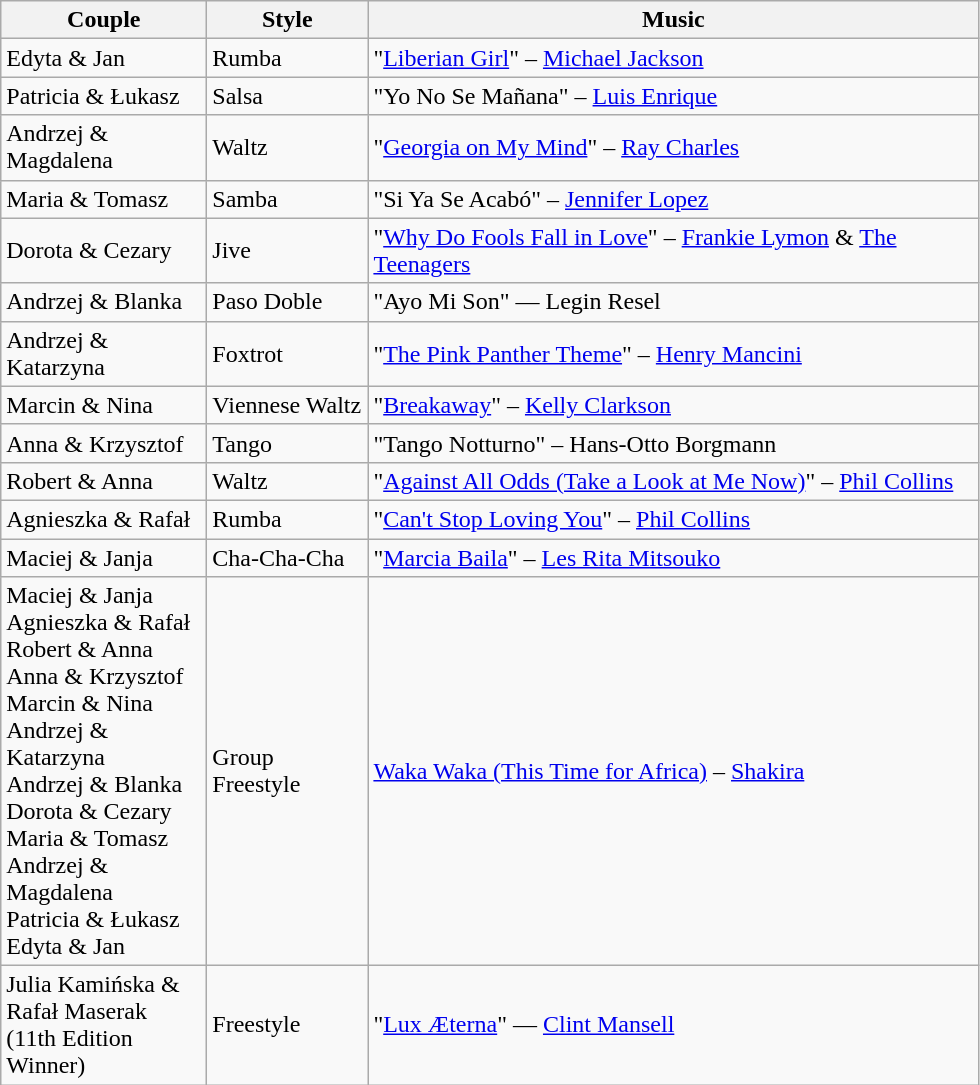<table class="wikitable">
<tr>
<th width="130">Couple</th>
<th width="100">Style</th>
<th width="400">Music</th>
</tr>
<tr>
<td>Edyta & Jan</td>
<td>Rumba</td>
<td>"<a href='#'>Liberian Girl</a>" – <a href='#'>Michael Jackson</a></td>
</tr>
<tr>
<td>Patricia & Łukasz</td>
<td>Salsa</td>
<td>"Yo No Se Mañana" – <a href='#'>Luis Enrique</a></td>
</tr>
<tr>
<td>Andrzej & Magdalena</td>
<td>Waltz</td>
<td>"<a href='#'>Georgia on My Mind</a>" – <a href='#'>Ray Charles</a></td>
</tr>
<tr>
<td>Maria & Tomasz</td>
<td>Samba</td>
<td>"Si Ya Se Acabó" – <a href='#'>Jennifer Lopez</a></td>
</tr>
<tr>
<td>Dorota & Cezary</td>
<td>Jive</td>
<td>"<a href='#'>Why Do Fools Fall in Love</a>" – <a href='#'>Frankie Lymon</a> & <a href='#'>The Teenagers</a></td>
</tr>
<tr>
<td>Andrzej & Blanka</td>
<td>Paso Doble</td>
<td>"Ayo Mi Son" — Legin Resel</td>
</tr>
<tr>
<td>Andrzej & Katarzyna</td>
<td>Foxtrot</td>
<td>"<a href='#'>The Pink Panther Theme</a>" – <a href='#'>Henry Mancini</a></td>
</tr>
<tr>
<td>Marcin & Nina</td>
<td>Viennese Waltz</td>
<td>"<a href='#'>Breakaway</a>" – <a href='#'>Kelly Clarkson</a></td>
</tr>
<tr>
<td>Anna & Krzysztof</td>
<td>Tango</td>
<td>"Tango Notturno" – Hans-Otto Borgmann</td>
</tr>
<tr>
<td>Robert & Anna</td>
<td>Waltz</td>
<td>"<a href='#'>Against All Odds (Take a Look at Me Now)</a>" – <a href='#'>Phil Collins</a></td>
</tr>
<tr>
<td>Agnieszka & Rafał</td>
<td>Rumba</td>
<td>"<a href='#'>Can't Stop Loving You</a>" – <a href='#'>Phil Collins</a></td>
</tr>
<tr>
<td>Maciej & Janja</td>
<td>Cha-Cha-Cha</td>
<td>"<a href='#'>Marcia Baila</a>" – <a href='#'>Les Rita Mitsouko</a></td>
</tr>
<tr>
<td>Maciej & Janja <br> Agnieszka & Rafał <br> Robert & Anna <br> Anna & Krzysztof <br> Marcin & Nina <br> Andrzej & Katarzyna <br> Andrzej & Blanka <br> Dorota & Cezary <br> Maria & Tomasz <br> Andrzej & Magdalena <br> Patricia & Łukasz <br> Edyta & Jan</td>
<td>Group Freestyle</td>
<td><a href='#'>Waka Waka (This Time for Africa)</a> – <a href='#'>Shakira</a></td>
</tr>
<tr>
<td>Julia Kamińska & Rafał Maserak (11th Edition Winner)</td>
<td>Freestyle</td>
<td>"<a href='#'>Lux Æterna</a>" — <a href='#'>Clint Mansell</a></td>
</tr>
</table>
